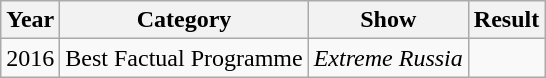<table class="wikitable">
<tr>
<th><strong>Year</strong></th>
<th><strong>Category</strong></th>
<th><strong>Show</strong></th>
<th><strong>Result</strong></th>
</tr>
<tr>
<td>2016</td>
<td>Best Factual Programme</td>
<td><em>Extreme Russia</em></td>
<td></td>
</tr>
</table>
